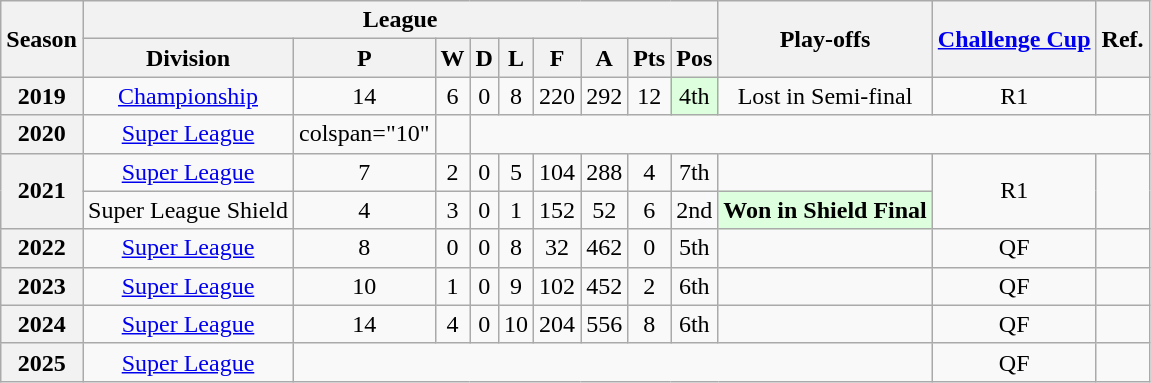<table class="wikitable" style="text-align: center">
<tr>
<th rowspan="2" scope="col">Season</th>
<th colspan="9" scope="col">League</th>
<th rowspan="2" scope="col">Play-offs</th>
<th rowspan="2" scope="col"><a href='#'>Challenge Cup</a></th>
<th rowspan="2" scope="col">Ref.</th>
</tr>
<tr>
<th scope="col">Division</th>
<th scope="col">P</th>
<th scope="col">W</th>
<th scope="col">D</th>
<th scope="col">L</th>
<th scope="col">F</th>
<th scope="col">A</th>
<th scope="col">Pts</th>
<th scope="col">Pos</th>
</tr>
<tr>
<th scope="row">2019</th>
<td><a href='#'>Championship</a></td>
<td>14</td>
<td>6</td>
<td>0</td>
<td>8</td>
<td>220</td>
<td>292</td>
<td>12</td>
<td style="background:#ddffdd;">4th</td>
<td>Lost in Semi-final</td>
<td>R1</td>
<td></td>
</tr>
<tr>
<th scope="row">2020</th>
<td><a href='#'>Super League</a></td>
<td>colspan="10" </td>
<td></td>
</tr>
<tr>
<th scope="row" rowspan="2">2021</th>
<td><a href='#'>Super League</a></td>
<td>7</td>
<td>2</td>
<td>0</td>
<td>5</td>
<td>104</td>
<td>288</td>
<td>4</td>
<td>7th</td>
<td></td>
<td rowspan="2">R1</td>
<td rowspan="2"><br></td>
</tr>
<tr>
<td>Super League Shield</td>
<td>4</td>
<td>3</td>
<td>0</td>
<td>1</td>
<td>152</td>
<td>52</td>
<td>6</td>
<td>2nd</td>
<td style="background:#ddffdd;"><strong>Won in Shield Final</strong></td>
</tr>
<tr>
<th scope="row">2022</th>
<td><a href='#'>Super League</a></td>
<td>8</td>
<td>0</td>
<td>0</td>
<td>8</td>
<td>32</td>
<td>462</td>
<td>0</td>
<td>5th</td>
<td></td>
<td>QF</td>
<td></td>
</tr>
<tr>
<th scope="row">2023</th>
<td><a href='#'>Super League</a></td>
<td>10</td>
<td>1</td>
<td>0</td>
<td>9</td>
<td>102</td>
<td>452</td>
<td>2</td>
<td>6th</td>
<td></td>
<td>QF</td>
<td></td>
</tr>
<tr>
<th scope="row">2024</th>
<td><a href='#'>Super League</a></td>
<td>14</td>
<td>4</td>
<td>0</td>
<td>10</td>
<td>204</td>
<td>556</td>
<td>8</td>
<td>6th</td>
<td></td>
<td>QF</td>
<td></td>
</tr>
<tr>
<th scope="row">2025</th>
<td><a href='#'>Super League</a></td>
<td colspan=9></td>
<td>QF</td>
<td></td>
</tr>
</table>
